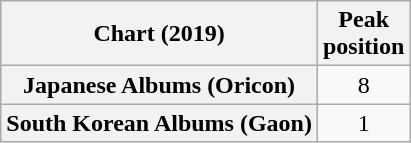<table class="wikitable sortable plainrowheaders" style="text-align:center">
<tr>
<th scope="col">Chart (2019)</th>
<th scope="col">Peak<br>position</th>
</tr>
<tr>
<th scope="row">Japanese Albums (Oricon)</th>
<td>8</td>
</tr>
<tr>
<th scope="row">South Korean Albums (Gaon)</th>
<td>1</td>
</tr>
</table>
